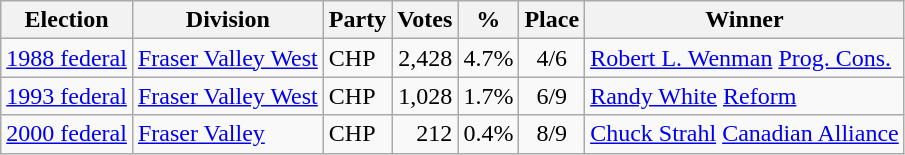<table class="wikitable">
<tr>
<th align="left">Election</th>
<th align="left">Division</th>
<th align="left">Party</th>
<th align="right">Votes</th>
<th align="right">%</th>
<th align="center">Place</th>
<th align="center">Winner</th>
</tr>
<tr>
<td align="left"><a href='#'>1988 federal</a></td>
<td align="left"><a href='#'>Fraser Valley West</a></td>
<td align="left">CHP</td>
<td align="right">2,428</td>
<td align="right">4.7%</td>
<td align="center">4/6</td>
<td align=-"left"><a href='#'>Robert L. Wenman</a> <a href='#'>Prog. Cons.</a></td>
</tr>
<tr>
<td align="left"><a href='#'>1993 federal</a></td>
<td align="left"><a href='#'>Fraser Valley West</a></td>
<td align="left">CHP</td>
<td align="right">1,028</td>
<td align="right">1.7%</td>
<td align="center">6/9</td>
<td align=-"left"><a href='#'>Randy White</a> <a href='#'>Reform</a></td>
</tr>
<tr>
<td align="left"><a href='#'>2000 federal</a></td>
<td align="left"><a href='#'>Fraser Valley</a></td>
<td align="left">CHP</td>
<td align="right">212</td>
<td align="right">0.4%</td>
<td align="center">8/9</td>
<td align=-"left"><a href='#'>Chuck Strahl</a> <a href='#'>Canadian Alliance</a></td>
</tr>
</table>
